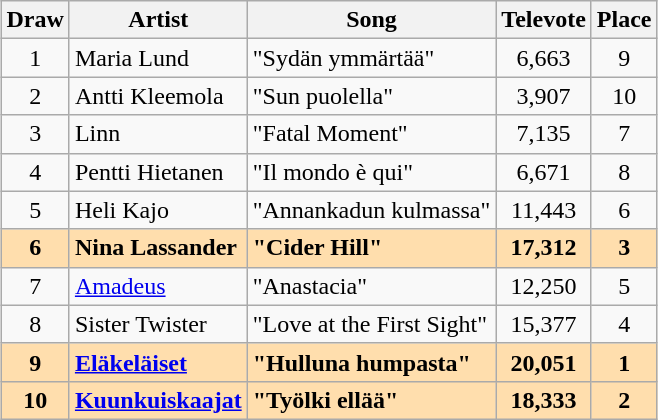<table class="sortable wikitable" style="margin: 1em auto 1em auto; text-align:center">
<tr>
<th>Draw</th>
<th>Artist</th>
<th>Song</th>
<th>Televote</th>
<th>Place</th>
</tr>
<tr>
<td>1</td>
<td align="left">Maria Lund</td>
<td align="left">"Sydän ymmärtää"</td>
<td>6,663</td>
<td>9</td>
</tr>
<tr>
<td>2</td>
<td align="left">Antti Kleemola</td>
<td align="left">"Sun puolella"</td>
<td>3,907</td>
<td>10</td>
</tr>
<tr>
<td>3</td>
<td align="left">Linn</td>
<td align="left">"Fatal Moment"</td>
<td>7,135</td>
<td>7</td>
</tr>
<tr>
<td>4</td>
<td align="left">Pentti Hietanen</td>
<td align="left">"Il mondo è qui"</td>
<td>6,671</td>
<td>8</td>
</tr>
<tr>
<td>5</td>
<td align="left">Heli Kajo</td>
<td align="left">"Annankadun kulmassa"</td>
<td>11,443</td>
<td>6</td>
</tr>
<tr style="font-weight:bold; background:navajowhite;">
<td>6</td>
<td align="left">Nina Lassander</td>
<td align="left">"Cider Hill"</td>
<td>17,312</td>
<td>3</td>
</tr>
<tr>
<td>7</td>
<td align="left"><a href='#'>Amadeus</a></td>
<td align="left">"Anastacia"</td>
<td>12,250</td>
<td>5</td>
</tr>
<tr>
<td>8</td>
<td align="left">Sister Twister</td>
<td align="left">"Love at the First Sight"</td>
<td>15,377</td>
<td>4</td>
</tr>
<tr style="font-weight:bold; background:navajowhite;">
<td>9</td>
<td align="left"><a href='#'>Eläkeläiset</a></td>
<td align="left">"Hulluna humpasta"</td>
<td>20,051</td>
<td>1</td>
</tr>
<tr style="font-weight:bold; background:navajowhite;">
<td>10</td>
<td align="left"><a href='#'>Kuunkuiskaajat</a></td>
<td align="left">"Työlki ellää"</td>
<td>18,333</td>
<td>2</td>
</tr>
</table>
